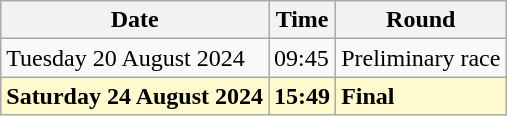<table class="wikitable">
<tr>
<th>Date</th>
<th>Time</th>
<th>Round</th>
</tr>
<tr>
<td>Tuesday 20 August 2024</td>
<td>09:45</td>
<td>Preliminary race</td>
</tr>
<tr>
<td style=background:lemonchiffon><strong>Saturday 24 August 2024</strong></td>
<td style=background:lemonchiffon><strong>15:49</strong></td>
<td style=background:lemonchiffon><strong>Final</strong></td>
</tr>
</table>
